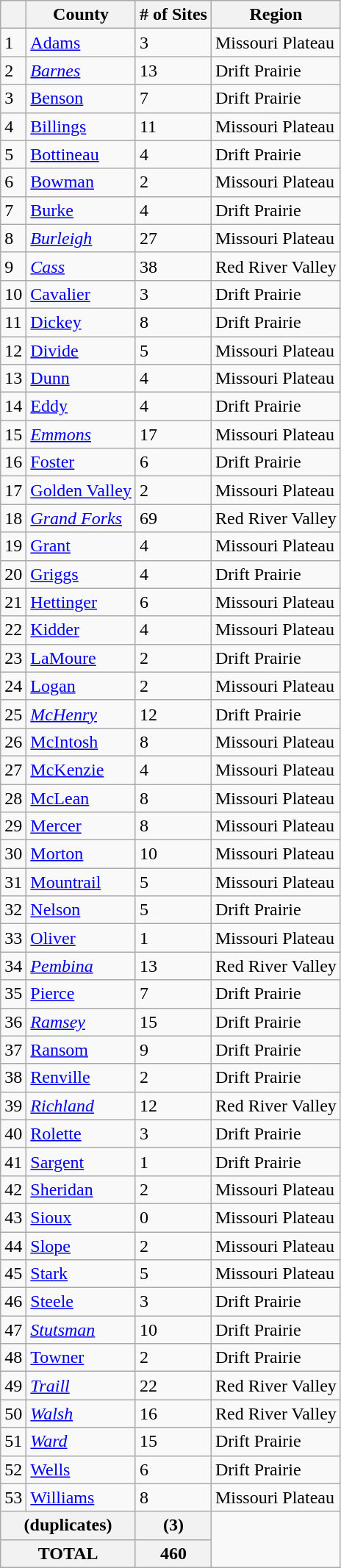<table class="wikitable sortable">
<tr>
<th></th>
<th><strong>County</strong></th>
<th><strong># of Sites</strong></th>
<th><strong>Region</strong></th>
</tr>
<tr ->
<td>1</td>
<td><a href='#'>Adams</a></td>
<td>3</td>
<td>Missouri Plateau</td>
</tr>
<tr ->
<td>2</td>
<td><em><a href='#'>Barnes</a></em></td>
<td>13</td>
<td>Drift Prairie</td>
</tr>
<tr ->
<td>3</td>
<td><a href='#'>Benson</a></td>
<td>7</td>
<td>Drift Prairie</td>
</tr>
<tr ->
<td>4</td>
<td><a href='#'>Billings</a></td>
<td>11</td>
<td>Missouri Plateau</td>
</tr>
<tr ->
<td>5</td>
<td><a href='#'>Bottineau</a></td>
<td>4</td>
<td>Drift Prairie</td>
</tr>
<tr ->
<td>6</td>
<td><a href='#'>Bowman</a></td>
<td>2</td>
<td>Missouri Plateau</td>
</tr>
<tr ->
<td>7</td>
<td><a href='#'>Burke</a></td>
<td>4</td>
<td>Drift Prairie</td>
</tr>
<tr ->
<td>8</td>
<td><em><a href='#'>Burleigh</a></em></td>
<td>27</td>
<td>Missouri Plateau</td>
</tr>
<tr ->
<td>9</td>
<td><em><a href='#'>Cass</a></em></td>
<td>38</td>
<td>Red River Valley</td>
</tr>
<tr ->
<td>10</td>
<td><a href='#'>Cavalier</a></td>
<td>3</td>
<td>Drift Prairie</td>
</tr>
<tr ->
<td>11</td>
<td><a href='#'>Dickey</a></td>
<td>8</td>
<td>Drift Prairie</td>
</tr>
<tr ->
<td>12</td>
<td><a href='#'>Divide</a></td>
<td>5</td>
<td>Missouri Plateau</td>
</tr>
<tr ->
<td>13</td>
<td><a href='#'>Dunn</a></td>
<td>4</td>
<td>Missouri Plateau</td>
</tr>
<tr ->
<td>14</td>
<td><a href='#'>Eddy</a></td>
<td>4</td>
<td>Drift Prairie</td>
</tr>
<tr ->
<td>15</td>
<td><em><a href='#'>Emmons</a></em></td>
<td>17</td>
<td>Missouri Plateau</td>
</tr>
<tr ->
<td>16</td>
<td><a href='#'>Foster</a></td>
<td>6</td>
<td>Drift Prairie</td>
</tr>
<tr ->
<td>17</td>
<td><a href='#'>Golden Valley</a></td>
<td>2</td>
<td>Missouri Plateau</td>
</tr>
<tr ->
<td>18</td>
<td><em><a href='#'>Grand Forks</a></em></td>
<td>69</td>
<td>Red River Valley</td>
</tr>
<tr ->
<td>19</td>
<td><a href='#'>Grant</a></td>
<td>4</td>
<td>Missouri Plateau</td>
</tr>
<tr ->
<td>20</td>
<td><a href='#'>Griggs</a></td>
<td>4</td>
<td>Drift Prairie</td>
</tr>
<tr ->
<td>21</td>
<td><a href='#'>Hettinger</a></td>
<td>6</td>
<td>Missouri Plateau</td>
</tr>
<tr ->
<td>22</td>
<td><a href='#'>Kidder</a></td>
<td>4</td>
<td>Missouri Plateau</td>
</tr>
<tr ->
<td>23</td>
<td><a href='#'>LaMoure</a></td>
<td>2</td>
<td>Drift Prairie</td>
</tr>
<tr ->
<td>24</td>
<td><a href='#'>Logan</a></td>
<td>2</td>
<td>Missouri Plateau</td>
</tr>
<tr ->
<td>25</td>
<td><em><a href='#'>McHenry</a></em></td>
<td>12</td>
<td>Drift Prairie</td>
</tr>
<tr ->
<td>26</td>
<td><a href='#'>McIntosh</a></td>
<td>8</td>
<td>Missouri Plateau</td>
</tr>
<tr ->
<td>27</td>
<td><a href='#'>McKenzie</a></td>
<td>4</td>
<td>Missouri Plateau</td>
</tr>
<tr ->
<td>28</td>
<td><a href='#'>McLean</a></td>
<td>8</td>
<td>Missouri Plateau</td>
</tr>
<tr ->
<td>29</td>
<td><a href='#'>Mercer</a></td>
<td>8</td>
<td>Missouri Plateau</td>
</tr>
<tr ->
<td>30</td>
<td><a href='#'>Morton</a></td>
<td>10</td>
<td>Missouri Plateau</td>
</tr>
<tr ->
<td>31</td>
<td><a href='#'>Mountrail</a></td>
<td>5</td>
<td>Missouri Plateau</td>
</tr>
<tr ->
<td>32</td>
<td><a href='#'>Nelson</a></td>
<td>5</td>
<td>Drift Prairie</td>
</tr>
<tr ->
<td>33</td>
<td><a href='#'>Oliver</a></td>
<td>1</td>
<td>Missouri Plateau</td>
</tr>
<tr ->
<td>34</td>
<td><em><a href='#'>Pembina</a></em></td>
<td>13</td>
<td>Red River Valley</td>
</tr>
<tr ->
<td>35</td>
<td><a href='#'>Pierce</a></td>
<td>7</td>
<td>Drift Prairie</td>
</tr>
<tr ->
<td>36</td>
<td><em><a href='#'>Ramsey</a></em></td>
<td>15</td>
<td>Drift Prairie</td>
</tr>
<tr ->
<td>37</td>
<td><a href='#'>Ransom</a></td>
<td>9</td>
<td>Drift Prairie</td>
</tr>
<tr ->
<td>38</td>
<td><a href='#'>Renville</a></td>
<td>2</td>
<td>Drift Prairie</td>
</tr>
<tr ->
<td>39</td>
<td><em><a href='#'>Richland</a></em></td>
<td>12</td>
<td>Red River Valley</td>
</tr>
<tr ->
<td>40</td>
<td><a href='#'>Rolette</a></td>
<td>3</td>
<td>Drift Prairie</td>
</tr>
<tr ->
<td>41</td>
<td><a href='#'>Sargent</a></td>
<td>1</td>
<td>Drift Prairie</td>
</tr>
<tr ->
<td>42</td>
<td><a href='#'>Sheridan</a></td>
<td>2</td>
<td>Missouri Plateau</td>
</tr>
<tr ->
<td>43</td>
<td><a href='#'>Sioux</a></td>
<td>0</td>
<td>Missouri Plateau</td>
</tr>
<tr ->
<td>44</td>
<td><a href='#'>Slope</a></td>
<td>2</td>
<td>Missouri Plateau</td>
</tr>
<tr ->
<td>45</td>
<td><a href='#'>Stark</a></td>
<td>5</td>
<td>Missouri Plateau</td>
</tr>
<tr ->
<td>46</td>
<td><a href='#'>Steele</a></td>
<td>3</td>
<td>Drift Prairie</td>
</tr>
<tr ->
<td>47</td>
<td><em><a href='#'>Stutsman</a></em></td>
<td>10</td>
<td>Drift Prairie</td>
</tr>
<tr ->
<td>48</td>
<td><a href='#'>Towner</a></td>
<td>2</td>
<td>Drift Prairie</td>
</tr>
<tr ->
<td>49</td>
<td><em><a href='#'>Traill</a></em></td>
<td>22</td>
<td>Red River Valley</td>
</tr>
<tr ->
<td>50</td>
<td><em><a href='#'>Walsh</a></em></td>
<td>16</td>
<td>Red River Valley</td>
</tr>
<tr ->
<td>51</td>
<td><em><a href='#'>Ward</a></em></td>
<td>15</td>
<td>Drift Prairie</td>
</tr>
<tr ->
<td>52</td>
<td><a href='#'>Wells</a></td>
<td>6</td>
<td>Drift Prairie</td>
</tr>
<tr ->
<td>53</td>
<td><a href='#'>Williams</a></td>
<td>8</td>
<td>Missouri Plateau</td>
</tr>
<tr class="sortbottom">
<th colspan="2">(duplicates)</th>
<th>(3)</th>
</tr>
<tr class="sortbottom">
<th colspan="2">TOTAL</th>
<th>460</th>
</tr>
</table>
